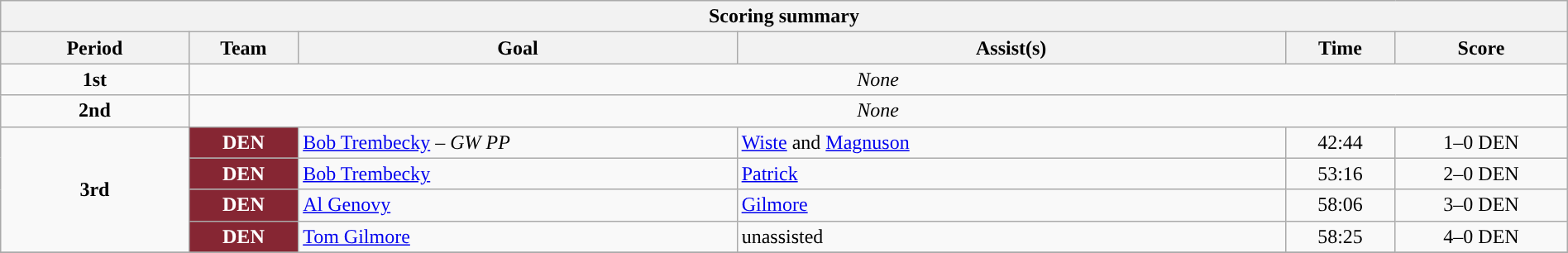<table style="width:100%;" class="wikitable">
<tr>
<th colspan=6>Scoring summary</th>
</tr>
<tr>
<th style="width:12%;">Period</th>
<th style="width:7%;">Team</th>
<th style="width:28%;">Goal</th>
<th style="width:35%;">Assist(s)</th>
<th style="width:7%;">Time</th>
<th style="width:11%;">Score</th>
</tr>
<tr>
<td style="text-align:center;" rowspan="1"><strong>1st</strong></td>
<td style="text-align:center;" colspan="5"><em>None</em></td>
</tr>
<tr>
<td style="text-align:center;" rowspan="1"><strong>2nd</strong></td>
<td style="text-align:center;" colspan="5"><em>None</em></td>
</tr>
<tr>
<td style="text-align:center;" rowspan="4"><strong>3rd</strong></td>
<td align=center style="color:white; background:#862633; "><strong>DEN</strong></td>
<td><a href='#'>Bob Trembecky</a> – <em>GW PP</em></td>
<td><a href='#'>Wiste</a> and <a href='#'>Magnuson</a></td>
<td align=center>42:44</td>
<td align=center>1–0 DEN</td>
</tr>
<tr>
<td align=center style="color:white; background:#862633; "><strong>DEN</strong></td>
<td><a href='#'>Bob Trembecky</a></td>
<td><a href='#'>Patrick</a></td>
<td align=center>53:16</td>
<td align=center>2–0 DEN</td>
</tr>
<tr>
<td align=center style="color:white; background:#862633; "><strong>DEN</strong></td>
<td><a href='#'>Al Genovy</a></td>
<td><a href='#'>Gilmore</a></td>
<td align=center>58:06</td>
<td align=center>3–0 DEN</td>
</tr>
<tr>
<td align=center style="color:white; background:#862633; "><strong>DEN</strong></td>
<td><a href='#'>Tom Gilmore</a></td>
<td>unassisted</td>
<td align=center>58:25</td>
<td align=center>4–0 DEN</td>
</tr>
<tr>
</tr>
</table>
